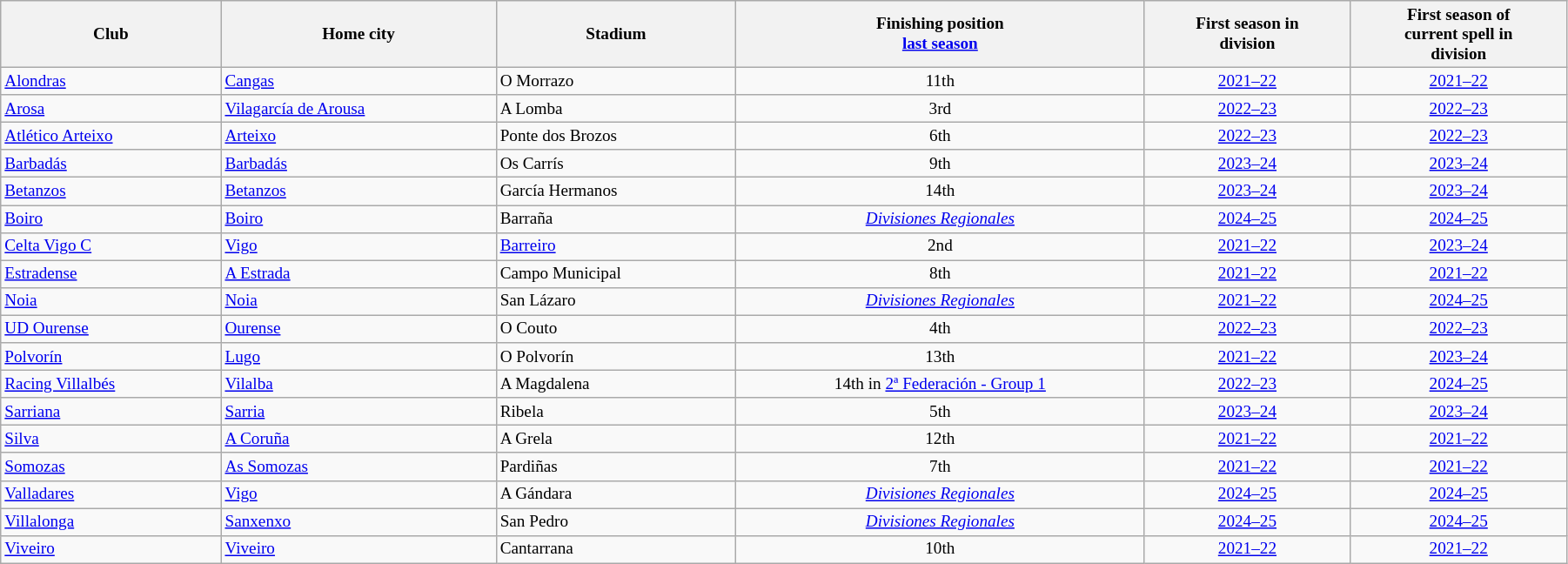<table class="wikitable sortable" width=95% style="font-size:80%">
<tr>
<th>Club</th>
<th>Home city</th>
<th>Stadium</th>
<th>Finishing position<br><a href='#'>last season</a></th>
<th>First season in<br>division</th>
<th>First season of<br>current spell in<br> division</th>
</tr>
<tr>
<td style="text-align:left;"><a href='#'>Alondras</a></td>
<td><a href='#'>Cangas</a></td>
<td>O Morrazo</td>
<td align=center>11th</td>
<td align=center><a href='#'>2021–22</a></td>
<td align=center><a href='#'>2021–22</a></td>
</tr>
<tr>
<td style="text-align:left;"><a href='#'>Arosa</a></td>
<td><a href='#'>Vilagarcía de Arousa</a></td>
<td>A Lomba</td>
<td align=center>3rd</td>
<td align=center><a href='#'>2022–23</a></td>
<td align=center><a href='#'>2022–23</a></td>
</tr>
<tr>
<td style="text-align:left;"><a href='#'>Atlético Arteixo</a></td>
<td><a href='#'>Arteixo</a></td>
<td>Ponte dos Brozos</td>
<td align=center>6th</td>
<td align=center><a href='#'>2022–23</a></td>
<td align=center><a href='#'>2022–23</a></td>
</tr>
<tr>
<td style="text-align:left;"><a href='#'>Barbadás</a></td>
<td><a href='#'>Barbadás</a></td>
<td>Os Carrís</td>
<td align=center>9th</td>
<td align=center><a href='#'>2023–24</a></td>
<td align=center><a href='#'>2023–24</a></td>
</tr>
<tr>
<td style="text-align:left;"><a href='#'>Betanzos</a></td>
<td><a href='#'>Betanzos</a></td>
<td>García Hermanos</td>
<td align=center>14th</td>
<td align=center><a href='#'>2023–24</a></td>
<td align=center><a href='#'>2023–24</a></td>
</tr>
<tr>
<td style="text-align:left;"><a href='#'>Boiro</a></td>
<td><a href='#'>Boiro</a></td>
<td>Barraña</td>
<td align=center><em><a href='#'>Divisiones Regionales</a></em></td>
<td align=center><a href='#'>2024–25</a></td>
<td align=center><a href='#'>2024–25</a></td>
</tr>
<tr>
<td style="text-align:left;"><a href='#'>Celta Vigo C</a></td>
<td><a href='#'>Vigo</a></td>
<td><a href='#'>Barreiro</a></td>
<td align=center>2nd</td>
<td align=center><a href='#'>2021–22</a></td>
<td align=center><a href='#'>2023–24</a></td>
</tr>
<tr>
<td style="text-align:left;"><a href='#'>Estradense</a></td>
<td><a href='#'>A Estrada</a></td>
<td>Campo Municipal</td>
<td align=center>8th</td>
<td align=center><a href='#'>2021–22</a></td>
<td align=center><a href='#'>2021–22</a></td>
</tr>
<tr>
<td style="text-align:left;"><a href='#'>Noia</a></td>
<td><a href='#'>Noia</a></td>
<td>San Lázaro</td>
<td align=center><em><a href='#'>Divisiones Regionales</a></em></td>
<td align=center><a href='#'>2021–22</a></td>
<td align=center><a href='#'>2024–25</a></td>
</tr>
<tr>
<td style="text-align:left;"><a href='#'>UD Ourense</a></td>
<td><a href='#'>Ourense</a></td>
<td>O Couto</td>
<td align=center>4th</td>
<td align=center><a href='#'>2022–23</a></td>
<td align=center><a href='#'>2022–23</a></td>
</tr>
<tr>
<td style="text-align:left;"><a href='#'>Polvorín</a></td>
<td><a href='#'>Lugo</a></td>
<td>O Polvorín</td>
<td align=center>13th</td>
<td align=center><a href='#'>2021–22</a></td>
<td align=center><a href='#'>2023–24</a></td>
</tr>
<tr>
<td style="text-align:left;"><a href='#'>Racing Villalbés</a></td>
<td><a href='#'>Vilalba</a></td>
<td>A Magdalena</td>
<td align=center>14th in <a href='#'>2ª Federación - Group 1</a></td>
<td align=center><a href='#'>2022–23</a></td>
<td align=center><a href='#'>2024–25</a></td>
</tr>
<tr>
<td style="text-align:left;"><a href='#'>Sarriana</a></td>
<td><a href='#'>Sarria</a></td>
<td>Ribela</td>
<td align=center>5th</td>
<td align=center><a href='#'>2023–24</a></td>
<td align=center><a href='#'>2023–24</a></td>
</tr>
<tr>
<td style="text-align:left;"><a href='#'>Silva</a></td>
<td><a href='#'>A Coruña</a></td>
<td>A Grela</td>
<td align=center>12th</td>
<td align=center><a href='#'>2021–22</a></td>
<td align=center><a href='#'>2021–22</a></td>
</tr>
<tr>
<td style="text-align:left;"><a href='#'>Somozas</a></td>
<td><a href='#'>As Somozas</a></td>
<td>Pardiñas</td>
<td align=center>7th</td>
<td align=center><a href='#'>2021–22</a></td>
<td align=center><a href='#'>2021–22</a></td>
</tr>
<tr>
<td style="text-align:left;"><a href='#'>Valladares</a></td>
<td><a href='#'>Vigo</a></td>
<td>A Gándara</td>
<td align=center><em><a href='#'>Divisiones Regionales</a></em></td>
<td align=center><a href='#'>2024–25</a></td>
<td align=center><a href='#'>2024–25</a></td>
</tr>
<tr>
<td style="text-align:left;"><a href='#'>Villalonga</a></td>
<td><a href='#'>Sanxenxo</a></td>
<td>San Pedro</td>
<td align=center><em><a href='#'>Divisiones Regionales</a></em></td>
<td align=center><a href='#'>2024–25</a></td>
<td align=center><a href='#'>2024–25</a></td>
</tr>
<tr>
<td style="text-align:left;"><a href='#'>Viveiro</a></td>
<td><a href='#'>Viveiro</a></td>
<td>Cantarrana</td>
<td align=center>10th</td>
<td align=center><a href='#'>2021–22</a></td>
<td align=center><a href='#'>2021–22</a></td>
</tr>
</table>
